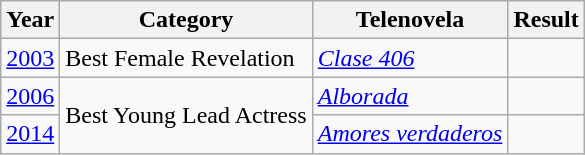<table class="wikitable">
<tr>
<th>Year</th>
<th>Category</th>
<th>Telenovela</th>
<th>Result</th>
</tr>
<tr>
<td><a href='#'>2003</a></td>
<td>Best Female Revelation</td>
<td><em><a href='#'>Clase 406</a></em></td>
<td></td>
</tr>
<tr>
<td><a href='#'>2006</a></td>
<td rowspan=2>Best Young Lead Actress</td>
<td><em><a href='#'>Alborada</a></em></td>
<td></td>
</tr>
<tr>
<td><a href='#'>2014</a></td>
<td><em><a href='#'>Amores verdaderos</a></em></td>
<td></td>
</tr>
</table>
